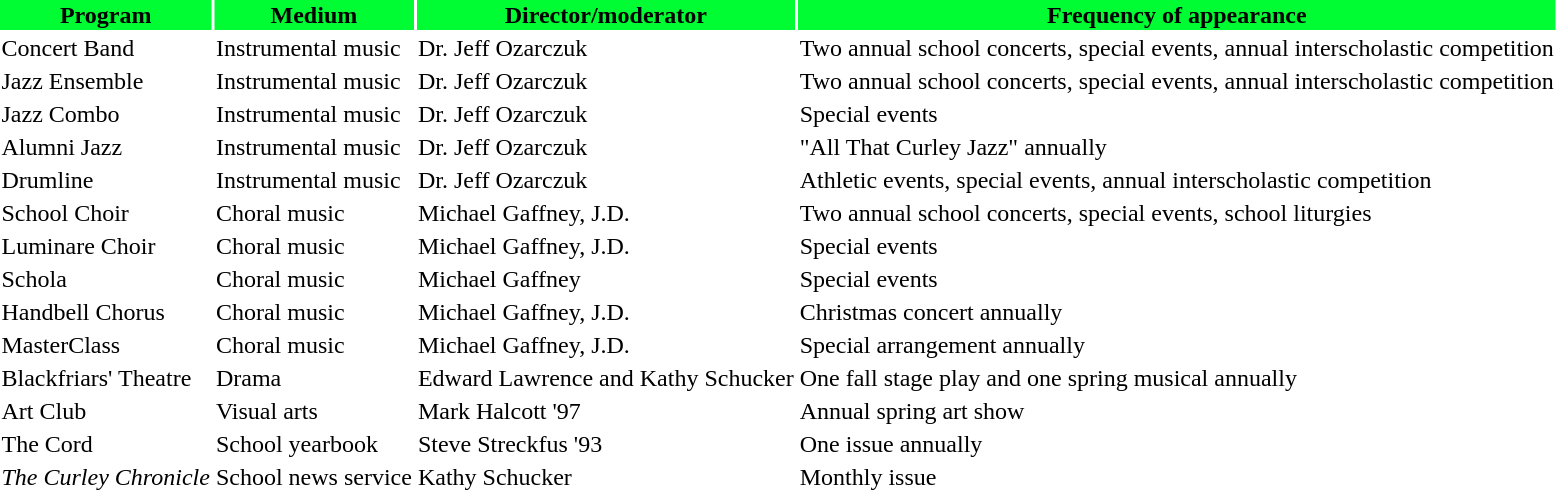<table class=”wikitable">
<tr bgcolor=”#FFCC33">
<th>Program</th>
<th>Medium</th>
<th>Director/moderator</th>
<th>Frequency of appearance</th>
</tr>
<tr>
<td>Concert Band</td>
<td>Instrumental music</td>
<td>Dr. Jeff Ozarczuk</td>
<td>Two annual school concerts, special events, annual interscholastic competition</td>
</tr>
<tr>
<td>Jazz Ensemble</td>
<td>Instrumental music</td>
<td>Dr. Jeff Ozarczuk</td>
<td>Two annual school concerts, special events, annual interscholastic competition</td>
</tr>
<tr>
<td>Jazz Combo</td>
<td>Instrumental music</td>
<td>Dr. Jeff Ozarczuk</td>
<td>Special events</td>
</tr>
<tr>
<td>Alumni Jazz</td>
<td>Instrumental music</td>
<td>Dr. Jeff Ozarczuk</td>
<td>"All That Curley Jazz" annually</td>
</tr>
<tr>
<td>Drumline</td>
<td>Instrumental music</td>
<td>Dr. Jeff Ozarczuk</td>
<td>Athletic events, special events, annual interscholastic competition</td>
</tr>
<tr>
<td>School Choir</td>
<td>Choral music</td>
<td>Michael Gaffney, J.D.</td>
<td>Two annual school concerts, special events, school liturgies</td>
</tr>
<tr>
<td>Luminare Choir</td>
<td>Choral music</td>
<td>Michael Gaffney, J.D.</td>
<td>Special events</td>
</tr>
<tr>
<td>Schola</td>
<td>Choral music</td>
<td>Michael Gaffney</td>
<td>Special events</td>
</tr>
<tr>
<td>Handbell Chorus</td>
<td>Choral music</td>
<td>Michael Gaffney, J.D.</td>
<td>Christmas concert annually</td>
</tr>
<tr>
<td>MasterClass</td>
<td>Choral music</td>
<td>Michael Gaffney, J.D.</td>
<td>Special arrangement annually</td>
</tr>
<tr>
<td>Blackfriars' Theatre</td>
<td>Drama</td>
<td>Edward Lawrence and Kathy Schucker</td>
<td>One fall stage play and one spring musical annually</td>
</tr>
<tr>
<td>Art Club</td>
<td>Visual arts</td>
<td>Mark Halcott '97</td>
<td>Annual spring art show</td>
</tr>
<tr>
<td>The Cord</td>
<td>School yearbook</td>
<td>Steve Streckfus '93</td>
<td>One issue annually</td>
</tr>
<tr>
<td><em>The Curley Chronicle</em></td>
<td>School news service</td>
<td>Kathy Schucker</td>
<td>Monthly issue</td>
</tr>
<tr>
</tr>
</table>
